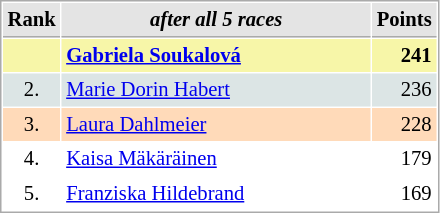<table cellspacing="1" cellpadding="3" style="border:1px solid #aaa; font-size:86%;">
<tr style="background:#e4e4e4;">
<th style="border-bottom:1px solid #aaa; width:10px;">Rank</th>
<th style="border-bottom:1px solid #aaa; width:200px; white-space:nowrap;"><em>after all 5 races</em></th>
<th style="border-bottom:1px solid #aaa; width:20px;">Points</th>
</tr>
<tr style="background:#f7f6a8;">
<td style="text-align:center"></td>
<td> <strong><a href='#'>Gabriela Soukalová</a></strong></td>
<td style="text-align:right"><strong>241</strong></td>
</tr>
<tr style="background:#dce5e5;">
<td style="text-align:center">2.</td>
<td> <a href='#'>Marie Dorin Habert</a></td>
<td style="text-align:right">236</td>
</tr>
<tr style="background:#ffdab9;">
<td style="text-align:center">3.</td>
<td> <a href='#'>Laura Dahlmeier</a></td>
<td style="text-align:right">228</td>
</tr>
<tr>
<td style="text-align:center">4.</td>
<td> <a href='#'>Kaisa Mäkäräinen</a></td>
<td style="text-align:right">179</td>
</tr>
<tr>
<td style="text-align:center">5.</td>
<td> <a href='#'>Franziska Hildebrand</a></td>
<td style="text-align:right">169</td>
</tr>
</table>
